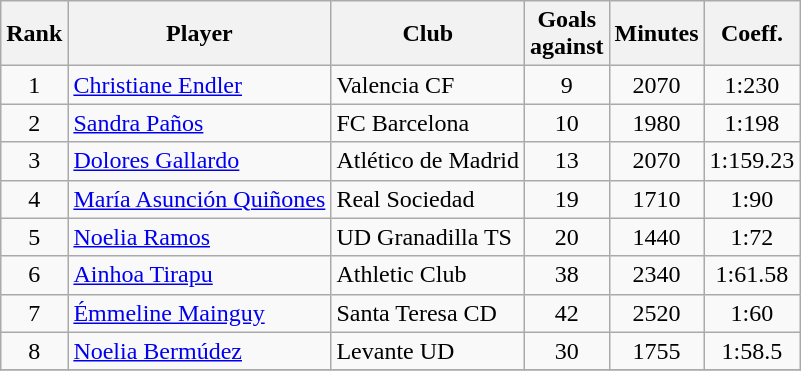<table class="wikitable" style="text-align:center">
<tr>
<th>Rank</th>
<th>Player</th>
<th>Club</th>
<th>Goals<br>against</th>
<th>Minutes</th>
<th>Coeff.</th>
</tr>
<tr>
<td>1</td>
<td align=left><a href='#'>Christiane Endler</a></td>
<td align=left>Valencia CF</td>
<td>9</td>
<td>2070</td>
<td>1:230</td>
</tr>
<tr>
<td>2</td>
<td align=left><a href='#'>Sandra Paños</a></td>
<td align=left>FC Barcelona</td>
<td>10</td>
<td>1980</td>
<td>1:198</td>
</tr>
<tr>
<td>3</td>
<td align=left><a href='#'>Dolores Gallardo</a></td>
<td align=left>Atlético de Madrid</td>
<td>13</td>
<td>2070</td>
<td>1:159.23</td>
</tr>
<tr>
<td>4</td>
<td align=left><a href='#'>María Asunción Quiñones</a></td>
<td align=left>Real Sociedad</td>
<td>19</td>
<td>1710</td>
<td>1:90</td>
</tr>
<tr>
<td>5</td>
<td align=left><a href='#'>Noelia Ramos</a></td>
<td align=left>UD Granadilla TS</td>
<td>20</td>
<td>1440</td>
<td>1:72</td>
</tr>
<tr>
<td>6</td>
<td align=left><a href='#'>Ainhoa Tirapu</a></td>
<td align=left>Athletic Club</td>
<td>38</td>
<td>2340</td>
<td>1:61.58</td>
</tr>
<tr>
<td>7</td>
<td align=left><a href='#'>Émmeline Mainguy</a></td>
<td align=left>Santa Teresa CD</td>
<td>42</td>
<td>2520</td>
<td>1:60</td>
</tr>
<tr>
<td>8</td>
<td align=left><a href='#'>Noelia Bermúdez</a></td>
<td align=left>Levante UD</td>
<td>30</td>
<td>1755</td>
<td>1:58.5</td>
</tr>
<tr>
</tr>
</table>
